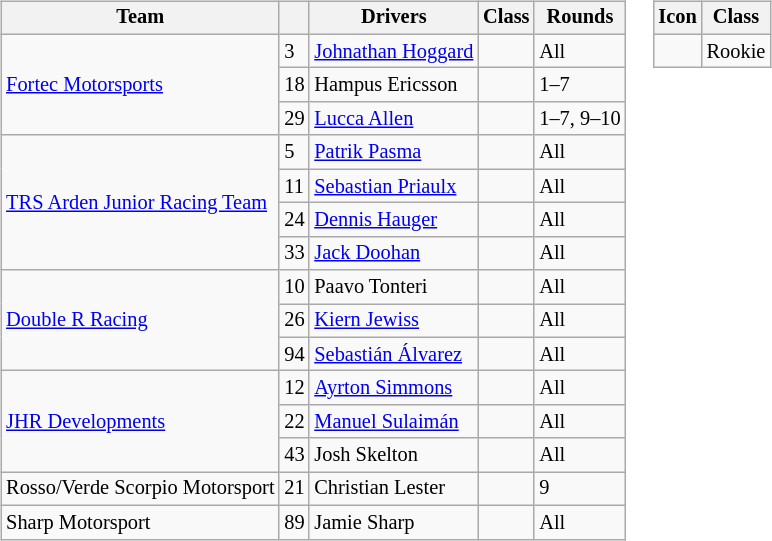<table>
<tr>
<td><br><table class="wikitable" style="font-size: 85%;">
<tr>
<th>Team</th>
<th></th>
<th>Drivers</th>
<th>Class</th>
<th>Rounds</th>
</tr>
<tr>
<td rowspan=3><a href='#'>Fortec Motorsports</a></td>
<td>3</td>
<td nowrap> <a href='#'>Johnathan Hoggard</a></td>
<td></td>
<td>All</td>
</tr>
<tr>
<td>18</td>
<td> Hampus Ericsson</td>
<td></td>
<td>1–7</td>
</tr>
<tr>
<td>29</td>
<td> <a href='#'>Lucca Allen</a></td>
<td></td>
<td nowrap>1–7, 9–10</td>
</tr>
<tr>
<td rowspan=4><a href='#'>TRS Arden Junior Racing Team</a></td>
<td>5</td>
<td> <a href='#'>Patrik Pasma</a></td>
<td></td>
<td>All</td>
</tr>
<tr>
<td>11</td>
<td> <a href='#'>Sebastian Priaulx</a></td>
<td></td>
<td>All</td>
</tr>
<tr>
<td>24</td>
<td> <a href='#'>Dennis Hauger</a></td>
<td style="text-align:center"></td>
<td>All</td>
</tr>
<tr>
<td>33</td>
<td> <a href='#'>Jack Doohan</a></td>
<td style="text-align:center"></td>
<td>All</td>
</tr>
<tr>
<td rowspan=3><a href='#'>Double R Racing</a></td>
<td>10</td>
<td> Paavo Tonteri</td>
<td style="text-align:center"></td>
<td>All</td>
</tr>
<tr>
<td>26</td>
<td> <a href='#'>Kiern Jewiss</a></td>
<td></td>
<td>All</td>
</tr>
<tr>
<td>94</td>
<td> <a href='#'>Sebastián Álvarez</a></td>
<td style="text-align:center"></td>
<td>All</td>
</tr>
<tr>
<td rowspan=3><a href='#'>JHR Developments</a></td>
<td>12</td>
<td> <a href='#'>Ayrton Simmons</a></td>
<td></td>
<td>All</td>
</tr>
<tr>
<td>22</td>
<td> <a href='#'>Manuel Sulaimán</a></td>
<td></td>
<td>All</td>
</tr>
<tr>
<td>43</td>
<td> Josh Skelton</td>
<td style="text-align:center"></td>
<td>All</td>
</tr>
<tr>
<td>Rosso/Verde Scorpio Motorsport</td>
<td>21</td>
<td> Christian Lester</td>
<td style="text-align:center"></td>
<td>9</td>
</tr>
<tr>
<td>Sharp Motorsport</td>
<td>89</td>
<td> Jamie Sharp</td>
<td></td>
<td>All</td>
</tr>
</table>
</td>
<td style="vertical-align:top"><br><table class="wikitable" style="font-size: 85%;">
<tr>
<th>Icon</th>
<th>Class</th>
</tr>
<tr>
<td style="text-align:center"></td>
<td>Rookie</td>
</tr>
</table>
</td>
</tr>
</table>
